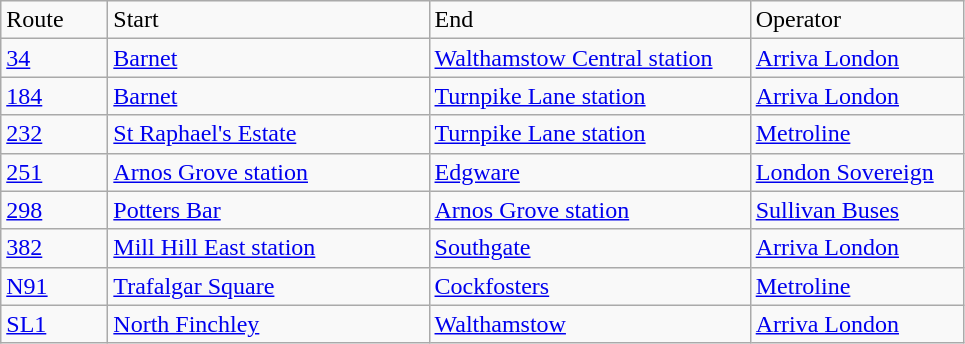<table class="wikitable">
<tr>
<td style="width:10%;">Route</td>
<td style="width:30%;">Start</td>
<td style="width:30%;">End</td>
<td style="width:20%;">Operator</td>
</tr>
<tr>
<td><a href='#'>34</a></td>
<td><a href='#'>Barnet</a></td>
<td><a href='#'>Walthamstow Central station</a></td>
<td><a href='#'>Arriva London</a></td>
</tr>
<tr>
<td><a href='#'>184</a></td>
<td><a href='#'>Barnet</a></td>
<td><a href='#'>Turnpike Lane station</a></td>
<td><a href='#'>Arriva London</a></td>
</tr>
<tr>
<td><a href='#'>232</a></td>
<td><a href='#'>St Raphael's Estate</a></td>
<td><a href='#'>Turnpike Lane station</a></td>
<td><a href='#'>Metroline</a></td>
</tr>
<tr>
<td><a href='#'>251</a></td>
<td><a href='#'>Arnos Grove station</a></td>
<td><a href='#'>Edgware</a></td>
<td><a href='#'>London Sovereign</a></td>
</tr>
<tr>
<td><a href='#'>298</a></td>
<td><a href='#'>Potters Bar</a></td>
<td><a href='#'>Arnos Grove station</a></td>
<td><a href='#'>Sullivan Buses</a></td>
</tr>
<tr>
<td><a href='#'>382</a></td>
<td><a href='#'>Mill Hill East station</a></td>
<td><a href='#'>Southgate</a></td>
<td><a href='#'>Arriva London</a></td>
</tr>
<tr>
<td><a href='#'>N91</a></td>
<td><a href='#'>Trafalgar Square</a></td>
<td><a href='#'>Cockfosters</a></td>
<td><a href='#'>Metroline</a></td>
</tr>
<tr>
<td><a href='#'>SL1</a></td>
<td><a href='#'>North Finchley</a></td>
<td><a href='#'>Walthamstow</a></td>
<td><a href='#'>Arriva London</a></td>
</tr>
</table>
